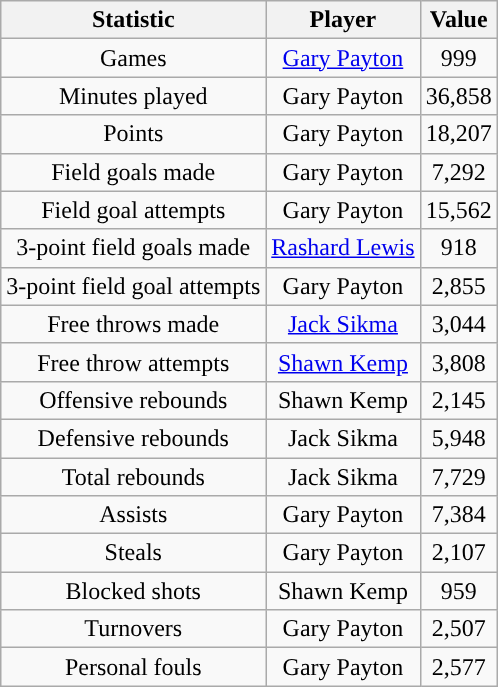<table class="wikitable" style="text-align:center">
<tr>
<th>Statistic</th>
<th>Player</th>
<th>Value</th>
</tr>
<tr>
<td>Games</td>
<td><a href='#'>Gary Payton</a></td>
<td>999</td>
</tr>
<tr>
<td>Minutes played</td>
<td>Gary Payton</td>
<td>36,858</td>
</tr>
<tr>
<td>Points</td>
<td>Gary Payton</td>
<td>18,207</td>
</tr>
<tr>
<td>Field goals made</td>
<td>Gary Payton</td>
<td>7,292</td>
</tr>
<tr>
<td>Field goal attempts</td>
<td>Gary Payton</td>
<td>15,562</td>
</tr>
<tr>
<td>3-point field goals made</td>
<td><a href='#'>Rashard Lewis</a></td>
<td>918</td>
</tr>
<tr>
<td>3-point field goal attempts</td>
<td>Gary Payton</td>
<td>2,855</td>
</tr>
<tr>
<td>Free throws made</td>
<td><a href='#'>Jack Sikma</a></td>
<td>3,044</td>
</tr>
<tr>
<td>Free throw attempts</td>
<td><a href='#'>Shawn Kemp</a></td>
<td>3,808</td>
</tr>
<tr>
<td>Offensive rebounds</td>
<td>Shawn Kemp</td>
<td>2,145</td>
</tr>
<tr>
<td>Defensive rebounds</td>
<td>Jack Sikma</td>
<td>5,948</td>
</tr>
<tr>
<td>Total rebounds</td>
<td>Jack Sikma</td>
<td>7,729</td>
</tr>
<tr>
<td>Assists</td>
<td>Gary Payton</td>
<td>7,384</td>
</tr>
<tr>
<td>Steals</td>
<td>Gary Payton</td>
<td>2,107</td>
</tr>
<tr>
<td>Blocked shots</td>
<td>Shawn Kemp</td>
<td>959</td>
</tr>
<tr>
<td>Turnovers</td>
<td>Gary Payton</td>
<td>2,507</td>
</tr>
<tr>
<td>Personal fouls</td>
<td>Gary Payton</td>
<td>2,577</td>
</tr>
</table>
